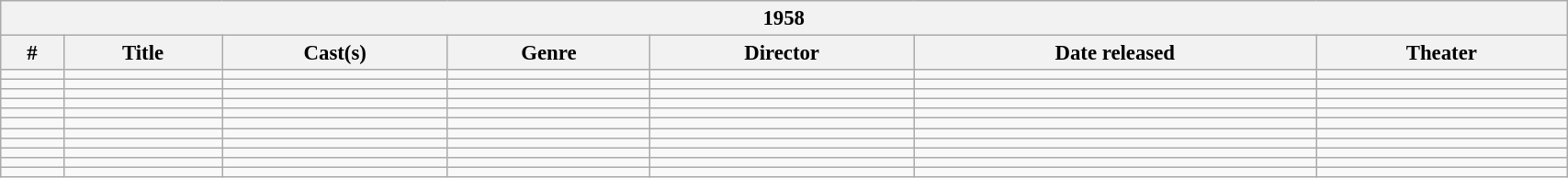<table class="wikitable"  style="width: 90%; font-size: 95%;">
<tr>
<th colspan="7">1958</th>
</tr>
<tr>
<th>#</th>
<th>Title</th>
<th>Cast(s)</th>
<th>Genre</th>
<th>Director</th>
<th>Date released</th>
<th>Theater</th>
</tr>
<tr>
<td></td>
<td></td>
<td></td>
<td></td>
<td></td>
<td></td>
<td></td>
</tr>
<tr>
<td></td>
<td></td>
<td></td>
<td></td>
<td></td>
<td></td>
<td></td>
</tr>
<tr>
<td></td>
<td></td>
<td></td>
<td></td>
<td></td>
<td></td>
<td></td>
</tr>
<tr>
<td></td>
<td></td>
<td></td>
<td></td>
<td></td>
<td></td>
<td></td>
</tr>
<tr>
<td></td>
<td></td>
<td></td>
<td></td>
<td></td>
<td></td>
<td></td>
</tr>
<tr>
<td></td>
<td></td>
<td></td>
<td></td>
<td></td>
<td></td>
<td></td>
</tr>
<tr>
<td></td>
<td></td>
<td></td>
<td></td>
<td></td>
<td></td>
<td></td>
</tr>
<tr>
<td></td>
<td></td>
<td></td>
<td></td>
<td></td>
<td></td>
<td></td>
</tr>
<tr>
<td></td>
<td></td>
<td></td>
<td></td>
<td></td>
<td></td>
<td></td>
</tr>
<tr>
<td></td>
<td></td>
<td></td>
<td></td>
<td></td>
<td></td>
<td></td>
</tr>
<tr>
<td></td>
<td></td>
<td></td>
<td></td>
<td></td>
<td></td>
<td></td>
</tr>
</table>
